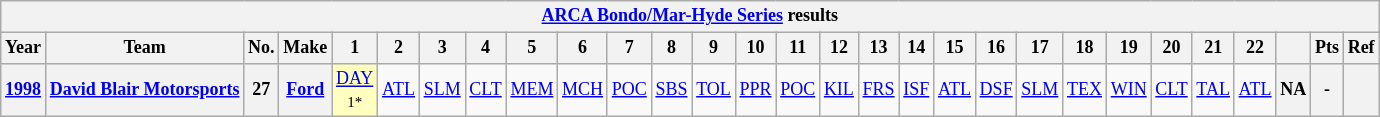<table class="wikitable" style="text-align:center; font-size:75%">
<tr>
<th colspan=45><a href='#'>ARCA Bondo/Mar-Hyde Series</a> results</th>
</tr>
<tr>
<th>Year</th>
<th>Team</th>
<th>No.</th>
<th>Make</th>
<th>1</th>
<th>2</th>
<th>3</th>
<th>4</th>
<th>5</th>
<th>6</th>
<th>7</th>
<th>8</th>
<th>9</th>
<th>10</th>
<th>11</th>
<th>12</th>
<th>13</th>
<th>14</th>
<th>15</th>
<th>16</th>
<th>17</th>
<th>18</th>
<th>19</th>
<th>20</th>
<th>21</th>
<th>22</th>
<th></th>
<th>Pts</th>
<th>Ref</th>
</tr>
<tr>
<th><a href='#'>1998</a></th>
<th><a href='#'>David Blair Motorsports</a></th>
<th>27</th>
<th><a href='#'>Ford</a></th>
<td style="background:#FFFFBF;"><a href='#'>DAY</a><br><small>1*</small></td>
<td><a href='#'>ATL</a></td>
<td><a href='#'>SLM</a></td>
<td><a href='#'>CLT</a></td>
<td><a href='#'>MEM</a></td>
<td><a href='#'>MCH</a></td>
<td><a href='#'>POC</a></td>
<td><a href='#'>SBS</a></td>
<td><a href='#'>TOL</a></td>
<td><a href='#'>PPR</a></td>
<td><a href='#'>POC</a></td>
<td><a href='#'>KIL</a></td>
<td><a href='#'>FRS</a></td>
<td><a href='#'>ISF</a></td>
<td><a href='#'>ATL</a></td>
<td><a href='#'>DSF</a></td>
<td><a href='#'>SLM</a></td>
<td><a href='#'>TEX</a></td>
<td><a href='#'>WIN</a></td>
<td><a href='#'>CLT</a></td>
<td><a href='#'>TAL</a></td>
<td><a href='#'>ATL</a></td>
<th>NA</th>
<th>-</th>
<th></th>
</tr>
</table>
